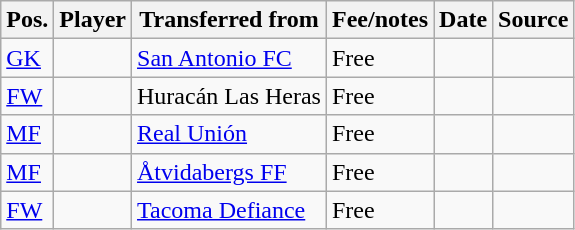<table class="wikitable sortable" style="text-align: left">
<tr>
<th><strong>Pos.</strong></th>
<th><strong>Player</strong></th>
<th><strong>Transferred from</strong></th>
<th><strong>Fee/notes</strong></th>
<th><strong>Date</strong></th>
<th><strong>Source</strong></th>
</tr>
<tr>
<td><a href='#'>GK</a></td>
<td> </td>
<td><a href='#'>San Antonio FC</a> </td>
<td>Free</td>
<td></td>
<td></td>
</tr>
<tr>
<td><a href='#'>FW</a></td>
<td> </td>
<td>Huracán Las Heras </td>
<td>Free</td>
<td></td>
<td></td>
</tr>
<tr>
<td><a href='#'>MF</a></td>
<td> </td>
<td><a href='#'>Real Unión</a> </td>
<td>Free</td>
<td></td>
<td></td>
</tr>
<tr>
<td><a href='#'>MF</a></td>
<td> </td>
<td><a href='#'>Åtvidabergs FF</a> </td>
<td>Free</td>
<td></td>
<td></td>
</tr>
<tr>
<td><a href='#'>FW</a></td>
<td> </td>
<td><a href='#'>Tacoma Defiance</a> </td>
<td>Free</td>
<td></td>
<td></td>
</tr>
</table>
